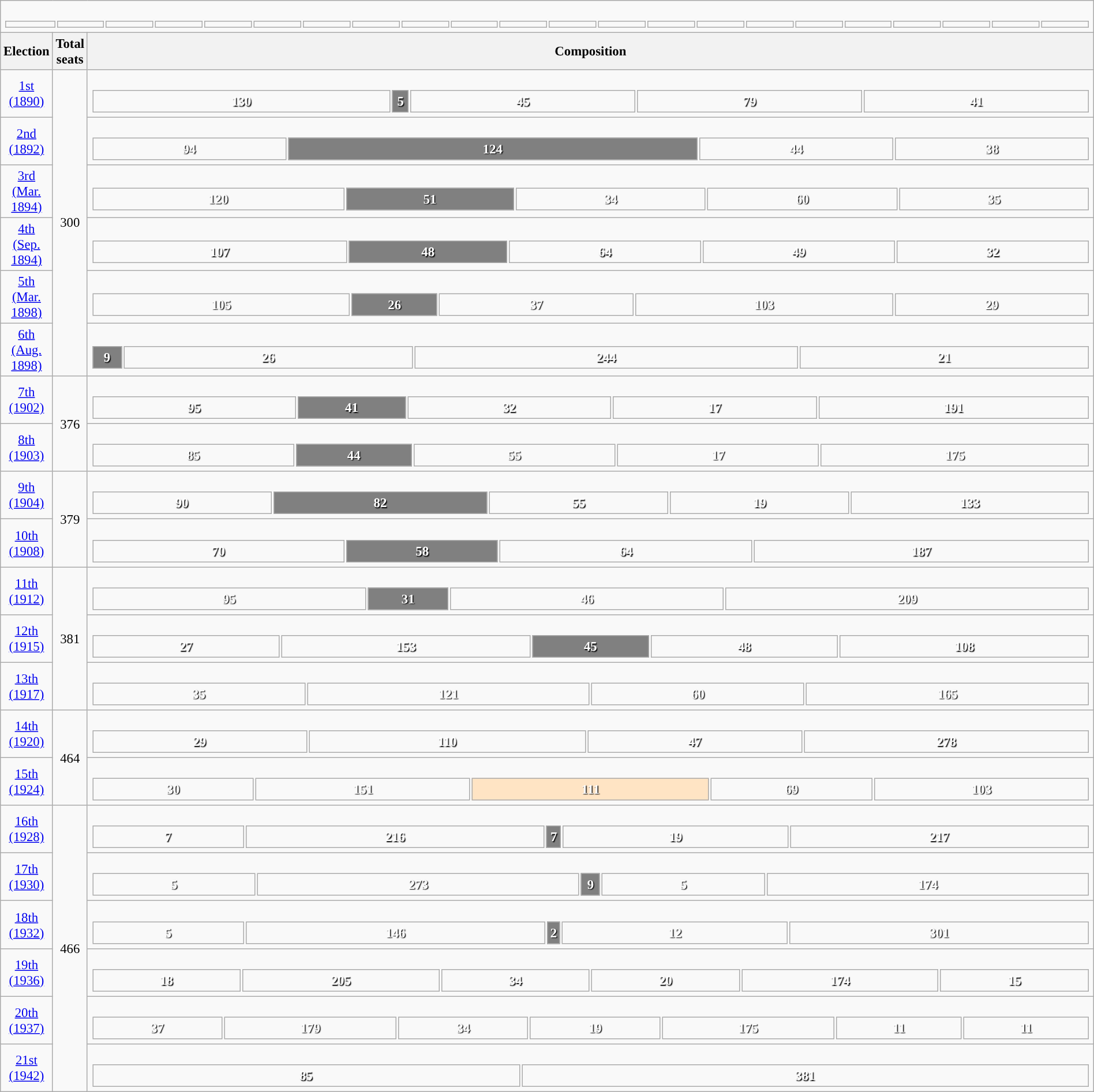<table class="wikitable" width="100%" style="text-align:center;border:solid #000000 1px;font-size:95%;">
<tr>
<td colspan="3"><br><table width="100%" style="font-size:90%;">
<tr>
<td width="50"></td>
<td></td>
<td></td>
<td></td>
<td></td>
<td></td>
<td></td>
<td></td>
<td></td>
<td></td>
<td></td>
<td></td>
<td></td>
<td></td>
<td></td>
<td></td>
<td></td>
<td></td>
<td></td>
<td></td>
<td></td>
<td></td>
</tr>
</table>
</td>
</tr>
<tr>
<th>Election</th>
<th>Total<br>seats</th>
<th>Composition</th>
</tr>
<tr>
<td width="40"><a href='#'>1st<br>(1890)</a></td>
<td width="30" rowspan=6>300</td>
<td><br><table style="width:100%; text-align:center; font-weight:bold; color:white; text-shadow: 1px 1px 1px #000000;">
<tr>
<td style="background-color: ">130</td>
<td style="background-color: #808080; width: 1.67%">5</td>
<td style="background-color: ">45</td>
<td style="background-color: ">79</td>
<td style="background-color: ">41</td>
</tr>
</table>
</td>
</tr>
<tr>
<td><a href='#'>2nd<br>(1892)</a></td>
<td><br><table style="width:100%; text-align:center; font-weight:bold; color:white; text-shadow: 1px 1px 1px #000000;">
<tr>
<td style="background-color: ">94</td>
<td style="background-color: #808080; width: 41.33%">124</td>
<td style="background-color: ">44</td>
<td style="background-color: ">38</td>
</tr>
</table>
</td>
</tr>
<tr>
<td><a href='#'>3rd<br>(Mar.<br>1894)</a></td>
<td><br><table style="width:100%; text-align:center; font-weight:bold; color:white; text-shadow: 1px 1px 1px #000000;">
<tr>
<td style="background-color: ">120</td>
<td style="background-color: #808080; width: 17.00%">51</td>
<td style="background-color: ">34</td>
<td style="background-color: ">60</td>
<td style="background-color: ">35</td>
</tr>
</table>
</td>
</tr>
<tr>
<td><a href='#'>4th<br>(Sep.<br>1894)</a></td>
<td><br><table style="width:100%; text-align:center; font-weight:bold; color:white; text-shadow: 1px 1px 1px #000000;">
<tr>
<td style="background-color: ">107</td>
<td style="background-color: #808080; width: 16.00%">48</td>
<td style="background-color: ">64</td>
<td style="background-color: ">49</td>
<td style="background-color: ">32</td>
</tr>
</table>
</td>
</tr>
<tr>
<td><a href='#'>5th<br>(Mar.<br>1898)</a></td>
<td><br><table style="width:100%; text-align:center; font-weight:bold; color:white; text-shadow: 1px 1px 1px #000000;">
<tr>
<td style="background-color: ">105</td>
<td style="background-color: #808080; width: 8.67%">26</td>
<td style="background-color: ">37</td>
<td style="background-color: ">103</td>
<td style="background-color: ">29</td>
</tr>
</table>
</td>
</tr>
<tr>
<td><a href='#'>6th<br>(Aug.<br>1898)</a></td>
<td><br><table style="width:100%; text-align:center; font-weight:bold; color:white; text-shadow: 1px 1px 1px #000000;">
<tr>
<td style="background-color: #808080; width: 3.00%">9</td>
<td style="background-color: ">26</td>
<td style="background-color: ">244</td>
<td style="background-color: ">21</td>
</tr>
</table>
</td>
</tr>
<tr>
<td><a href='#'>7th<br>(1902)</a></td>
<td rowspan=2>376</td>
<td><br><table style="width:100%; text-align:center; font-weight:bold; color:white; text-shadow: 1px 1px 1px #000000;">
<tr>
<td style="background-color: ">95</td>
<td style="background-color: #808080; width: 10.90%">41</td>
<td style="background-color: ">32</td>
<td style="background-color: ">17</td>
<td style="background-color: ">191</td>
</tr>
</table>
</td>
</tr>
<tr>
<td><a href='#'>8th<br>(1903)</a></td>
<td><br><table style="width:100%; text-align:center; font-weight:bold; color:white; text-shadow: 1px 1px 1px #000000;">
<tr>
<td style="background-color: ">85</td>
<td style="background-color: #808080; width: 11.70%">44</td>
<td style="background-color: ">55</td>
<td style="background-color: ">17</td>
<td style="background-color: ">175</td>
</tr>
</table>
</td>
</tr>
<tr>
<td><a href='#'>9th<br>(1904)</a></td>
<td rowspan=2>379</td>
<td><br><table style="width:100%; text-align:center; font-weight:bold; color:white; text-shadow: 1px 1px 1px #000000;">
<tr>
<td style="background-color: ">90</td>
<td style="background-color: #808080; width: 21.64%">82</td>
<td style="background-color: ">55</td>
<td style="background-color: ">19</td>
<td style="background-color: ">133</td>
</tr>
</table>
</td>
</tr>
<tr>
<td><a href='#'>10th<br>(1908)</a></td>
<td><br><table style="width:100%; text-align:center; font-weight:bold; color:white; text-shadow: 1px 1px 1px #000000;">
<tr>
<td style="background-color: ">70</td>
<td style="background-color: #808080; width: 15.30%">58</td>
<td style="background-color: ">64</td>
<td style="background-color: ">187</td>
</tr>
</table>
</td>
</tr>
<tr>
<td><a href='#'>11th<br>(1912)</a></td>
<td rowspan=3>381</td>
<td><br><table style="width:100%; text-align:center; font-weight:bold; color:white; text-shadow: 1px 1px 1px #000000;">
<tr>
<td style="background-color: ">95</td>
<td style="background-color: #808080; width: 8.14%">31</td>
<td style="background-color: ">46</td>
<td style="background-color: ">209</td>
</tr>
</table>
</td>
</tr>
<tr>
<td><a href='#'>12th<br>(1915)</a></td>
<td><br><table style="width:100%; text-align:center; font-weight:bold; color:white; text-shadow: 1px 1px 1px #000000;">
<tr>
<td style="background-color: ">27</td>
<td style="background-color: ">153</td>
<td style="background-color: #808080; width: 11.81%">45</td>
<td style="background-color: ">48</td>
<td style="background-color: ">108</td>
</tr>
</table>
</td>
</tr>
<tr>
<td><a href='#'>13th<br>(1917)</a></td>
<td><br><table style="width:100%; text-align:center; font-weight:bold; color:white; text-shadow: 1px 1px 1px #000000;">
<tr>
<td style="background-color: ">35</td>
<td style="background-color: ">121</td>
<td style="background-color: ">60</td>
<td style="background-color: ">165</td>
</tr>
</table>
</td>
</tr>
<tr>
<td><a href='#'>14th<br>(1920)</a></td>
<td rowspan=2>464</td>
<td><br><table style="width:100%; text-align:center; font-weight:bold; color:white; text-shadow: 1px 1px 1px #000000;">
<tr>
<td style="background-color: ">29</td>
<td style="background-color: ">110</td>
<td style="background-color: ">47</td>
<td style="background-color: ">278</td>
</tr>
</table>
</td>
</tr>
<tr>
<td><a href='#'>15th<br>(1924)</a></td>
<td><br><table style="width:100%; text-align:center; font-weight:bold; color:white; text-shadow: 1px 1px 1px #000000;">
<tr>
<td style="background-color: ">30</td>
<td style="background-color: ">151</td>
<td style="background-color: #FFE4C4; width: 23.92%">111</td>
<td style="background-color: ">69</td>
<td style="background-color: ">103</td>
</tr>
</table>
</td>
</tr>
<tr>
<td><a href='#'>16th<br>(1928)</a></td>
<td rowspan=6>466</td>
<td><br><table style="width:100%; text-align:center; font-weight:bold; color:white; text-shadow: 1px 1px 1px #000000;">
<tr>
<td style="background-color: ">7</td>
<td style="background-color: ">216</td>
<td style="background-color: #808080; width: 1.50%">7</td>
<td style="background-color: ">19</td>
<td style="background-color: ">217</td>
</tr>
</table>
</td>
</tr>
<tr>
<td><a href='#'>17th<br>(1930)</a></td>
<td><br><table style="width:100%; text-align:center; font-weight:bold; color:white; text-shadow: 1px 1px 1px #000000;">
<tr>
<td style="background-color: ">5</td>
<td style="background-color: ">273</td>
<td style="background-color: #808080; width: 1.93%">9</td>
<td style="background-color: ">5</td>
<td style="background-color: ">174</td>
</tr>
</table>
</td>
</tr>
<tr>
<td><a href='#'>18th<br>(1932)</a></td>
<td><br><table style="width:100%; text-align:center; font-weight:bold; color:white; text-shadow: 1px 1px 1px #000000;">
<tr>
<td style="background-color: ">5</td>
<td style="background-color: ">146</td>
<td style="background-color: #808080; width: 0.43%">2</td>
<td style="background-color: ">12</td>
<td style="background-color: ">301</td>
</tr>
</table>
</td>
</tr>
<tr>
<td><a href='#'>19th<br>(1936)</a></td>
<td><br><table style="width:100%; text-align:center; font-weight:bold; color:white; text-shadow: 1px 1px 1px #000000;">
<tr>
<td style="background-color: ">18</td>
<td style="background-color: ">205</td>
<td style="background-color: ">34</td>
<td style="background-color: ">20</td>
<td style="background-color: ">174</td>
<td style="background-color: ">15</td>
</tr>
</table>
</td>
</tr>
<tr>
<td><a href='#'>20th<br>(1937)</a></td>
<td><br><table style="width:100%; text-align:center; font-weight:bold; color:white; text-shadow: 1px 1px 1px #000000;">
<tr>
<td style="background-color: ">37</td>
<td style="background-color: ">179</td>
<td style="background-color: ">34</td>
<td style="background-color: ">19</td>
<td style="background-color: ">175</td>
<td style="background-color: ">11</td>
<td style="background-color: ">11</td>
</tr>
</table>
</td>
</tr>
<tr>
<td><a href='#'>21st<br>(1942)</a></td>
<td><br><table style="width:100%; text-align:center; font-weight:bold; color:white; text-shadow: 1px 1px 1px #000000;">
<tr>
<td style="background-color: ">85</td>
<td style="background-color: ">381</td>
</tr>
</table>
</td>
</tr>
</table>
